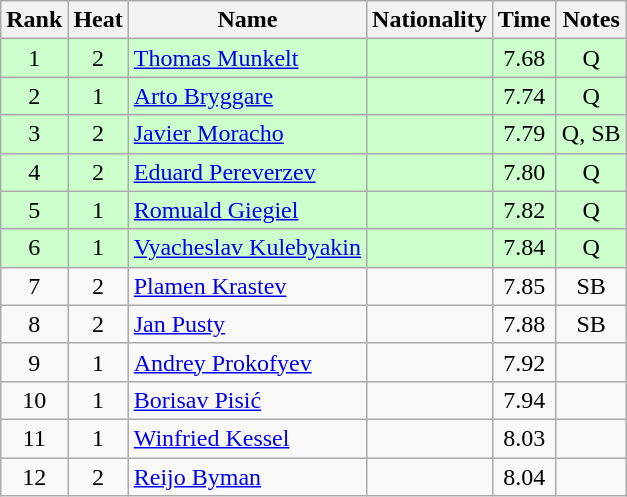<table class="wikitable sortable" style="text-align:center">
<tr>
<th>Rank</th>
<th>Heat</th>
<th>Name</th>
<th>Nationality</th>
<th>Time</th>
<th>Notes</th>
</tr>
<tr bgcolor=ccffcc>
<td>1</td>
<td>2</td>
<td align="left"><a href='#'>Thomas Munkelt</a></td>
<td align=left></td>
<td>7.68</td>
<td>Q</td>
</tr>
<tr bgcolor=ccffcc>
<td>2</td>
<td>1</td>
<td align="left"><a href='#'>Arto Bryggare</a></td>
<td align=left></td>
<td>7.74</td>
<td>Q</td>
</tr>
<tr bgcolor=ccffcc>
<td>3</td>
<td>2</td>
<td align="left"><a href='#'>Javier Moracho</a></td>
<td align=left></td>
<td>7.79</td>
<td>Q, SB</td>
</tr>
<tr bgcolor=ccffcc>
<td>4</td>
<td>2</td>
<td align="left"><a href='#'>Eduard Pereverzev</a></td>
<td align=left></td>
<td>7.80</td>
<td>Q</td>
</tr>
<tr bgcolor=ccffcc>
<td>5</td>
<td>1</td>
<td align="left"><a href='#'>Romuald Giegiel</a></td>
<td align=left></td>
<td>7.82</td>
<td>Q</td>
</tr>
<tr bgcolor=ccffcc>
<td>6</td>
<td>1</td>
<td align="left"><a href='#'>Vyacheslav Kulebyakin</a></td>
<td align=left></td>
<td>7.84</td>
<td>Q</td>
</tr>
<tr>
<td>7</td>
<td>2</td>
<td align="left"><a href='#'>Plamen Krastev</a></td>
<td align=left></td>
<td>7.85</td>
<td>SB</td>
</tr>
<tr>
<td>8</td>
<td>2</td>
<td align="left"><a href='#'>Jan Pusty</a></td>
<td align=left></td>
<td>7.88</td>
<td>SB</td>
</tr>
<tr>
<td>9</td>
<td>1</td>
<td align="left"><a href='#'>Andrey Prokofyev</a></td>
<td align=left></td>
<td>7.92</td>
<td></td>
</tr>
<tr>
<td>10</td>
<td>1</td>
<td align="left"><a href='#'>Borisav Pisić</a></td>
<td align=left></td>
<td>7.94</td>
<td></td>
</tr>
<tr>
<td>11</td>
<td>1</td>
<td align="left"><a href='#'>Winfried Kessel</a></td>
<td align=left></td>
<td>8.03</td>
<td></td>
</tr>
<tr>
<td>12</td>
<td>2</td>
<td align="left"><a href='#'>Reijo Byman</a></td>
<td align=left></td>
<td>8.04</td>
<td></td>
</tr>
</table>
